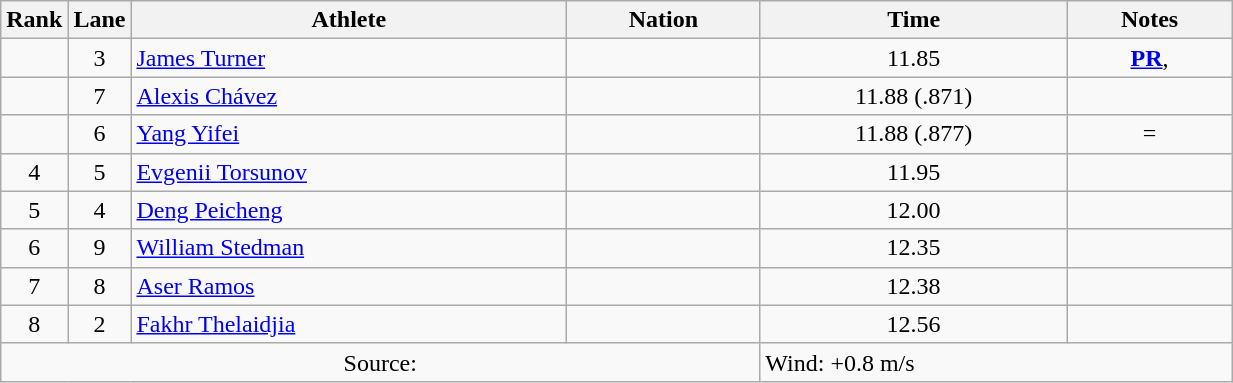<table class="wikitable sortable" style="text-align:center;width: 65%;">
<tr>
<th scope="col" style="width: 10px;">Rank</th>
<th scope="col" style="width: 10px;">Lane</th>
<th scope="col">Athlete</th>
<th scope="col">Nation</th>
<th scope="col">Time</th>
<th scope="col">Notes</th>
</tr>
<tr>
<td></td>
<td>3</td>
<td align=left><a href='#'>James Turner</a></td>
<td align=left></td>
<td>11.85</td>
<td><strong><a href='#'>PR</a></strong>, </td>
</tr>
<tr>
<td></td>
<td>7</td>
<td align=left><a href='#'>Alexis Chávez</a></td>
<td align=left></td>
<td>11.88 (.871)</td>
<td></td>
</tr>
<tr>
<td></td>
<td>6</td>
<td align=left><a href='#'>Yang Yifei</a></td>
<td align=left></td>
<td>11.88 (.877)</td>
<td>=</td>
</tr>
<tr>
<td>4</td>
<td>5</td>
<td align=left><a href='#'>Evgenii Torsunov</a></td>
<td align=left></td>
<td>11.95</td>
<td></td>
</tr>
<tr>
<td>5</td>
<td>4</td>
<td align=left><a href='#'>Deng Peicheng</a></td>
<td align=left></td>
<td>12.00</td>
<td></td>
</tr>
<tr>
<td>6</td>
<td>9</td>
<td align=left><a href='#'>William Stedman</a></td>
<td align=left></td>
<td>12.35</td>
<td></td>
</tr>
<tr>
<td>7</td>
<td>8</td>
<td align=left><a href='#'>Aser Ramos</a></td>
<td align=left></td>
<td>12.38</td>
<td></td>
</tr>
<tr>
<td>8</td>
<td>2</td>
<td align=left><a href='#'>Fakhr Thelaidjia</a></td>
<td align=left></td>
<td>12.56</td>
<td></td>
</tr>
<tr class="sortbottom">
<td colspan="4">Source:</td>
<td colspan="2" style="text-align:left;">Wind: +0.8 m/s</td>
</tr>
</table>
